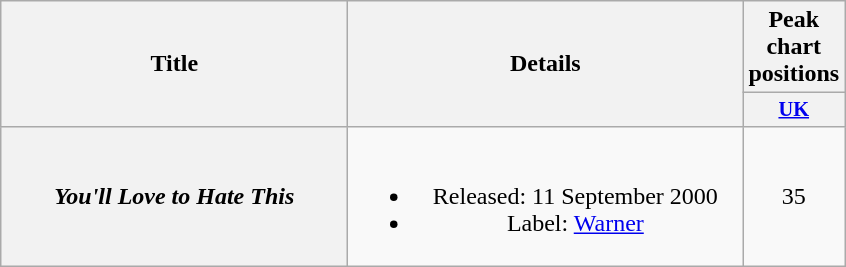<table class="wikitable plainrowheaders" style="text-align:center;">
<tr>
<th scope="col" rowspan="2" style="width:14em;">Title</th>
<th scope="col" rowspan="2" style="width:16em;">Details</th>
<th scope="col" colspan="2">Peak<br>chart<br>positions</th>
</tr>
<tr>
<th scope="col" style="width:3em;font-size:85%;"><a href='#'>UK</a><br></th>
</tr>
<tr>
<th scope="row"><em>You'll Love to Hate This</em></th>
<td><br><ul><li>Released: 11 September 2000</li><li>Label: <a href='#'>Warner</a></li></ul></td>
<td>35</td>
</tr>
</table>
